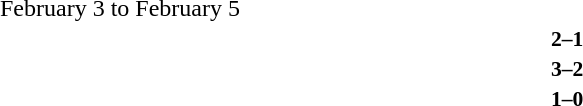<table style="width:100%;" cellspacing="1">
<tr>
<th width=25%></th>
<th width=2%></th>
<th width=6%></th>
<th width=2%></th>
<th width=25%></th>
</tr>
<tr>
<td>February 3 to February 5</td>
</tr>
<tr style=font-size:90%>
<td align=right><strong></strong></td>
<td></td>
<td align=center><strong>2–1</strong></td>
<td></td>
<td><strong></strong></td>
<td></td>
</tr>
<tr style=font-size:90%>
<td align=right><strong></strong></td>
<td></td>
<td align=center><strong>3–2</strong></td>
<td></td>
<td><strong></strong></td>
<td></td>
</tr>
<tr style=font-size:90%>
<td align=right><strong></strong></td>
<td></td>
<td align=center><strong>1–0</strong></td>
<td></td>
<td><strong></strong></td>
<td></td>
</tr>
</table>
